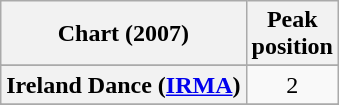<table class="wikitable sortable plainrowheaders" style="text-align:center">
<tr>
<th>Chart (2007)</th>
<th>Peak<br>position</th>
</tr>
<tr>
</tr>
<tr>
</tr>
<tr>
</tr>
<tr>
<th scope="row">Ireland Dance (<a href='#'>IRMA</a>)</th>
<td>2</td>
</tr>
<tr>
</tr>
<tr>
</tr>
<tr>
</tr>
<tr>
</tr>
</table>
